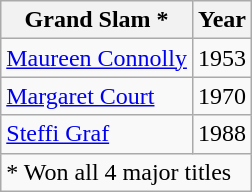<table class=wikitable>
<tr>
<th>Grand Slam *</th>
<th>Year</th>
</tr>
<tr>
<td> <a href='#'>Maureen Connolly</a></td>
<td>1953</td>
</tr>
<tr>
<td> <a href='#'>Margaret Court</a></td>
<td>1970</td>
</tr>
<tr>
<td> <a href='#'>Steffi Graf</a></td>
<td>1988</td>
</tr>
<tr>
<td colspan="2">* Won all 4 major titles</td>
</tr>
</table>
